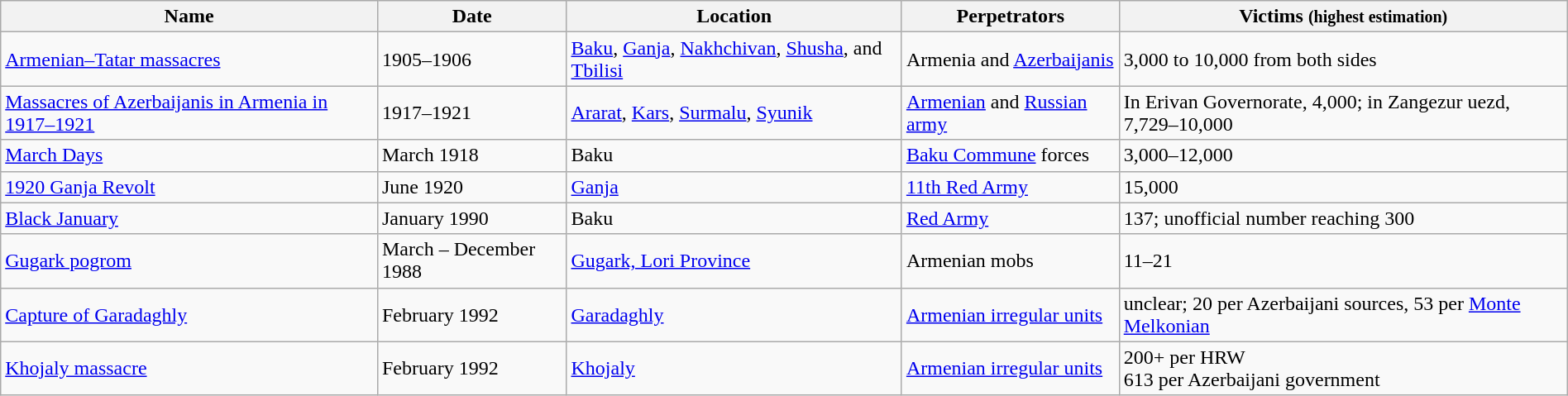<table class="wikitable plainrowheaders sortable" style="font-size:100%;width:100%">
<tr>
<th>Name</th>
<th>Date</th>
<th>Location</th>
<th>Perpetrators</th>
<th>Victims <small>(highest estimation)</small></th>
</tr>
<tr>
<td><a href='#'>Armenian–Tatar massacres</a></td>
<td>1905–1906</td>
<td> <a href='#'>Baku</a>, <a href='#'>Ganja</a>, <a href='#'>Nakhchivan</a>, <a href='#'>Shusha</a>, and <a href='#'>Tbilisi</a></td>
<td> Armenia and  <a href='#'>Azerbaijanis</a></td>
<td>3,000 to 10,000 from both sides</td>
</tr>
<tr>
<td><a href='#'>Massacres of Azerbaijanis in Armenia in 1917–1921</a></td>
<td>1917–1921</td>
<td> <a href='#'>Ararat</a>, <a href='#'>Kars</a>, <a href='#'>Surmalu</a>, <a href='#'>Syunik</a></td>
<td> <a href='#'>Armenian</a> and  <a href='#'>Russian army</a></td>
<td>In Erivan Governorate, 4,000; in Zangezur uezd, 7,729–10,000</td>
</tr>
<tr>
<td><a href='#'>March Days</a></td>
<td>March 1918</td>
<td> Baku</td>
<td> <a href='#'>Baku Commune</a> forces</td>
<td>3,000–12,000</td>
</tr>
<tr>
<td><a href='#'>1920 Ganja Revolt</a></td>
<td>June 1920</td>
<td> <a href='#'>Ganja</a></td>
<td> <a href='#'>11th Red Army</a></td>
<td>15,000</td>
</tr>
<tr>
<td><a href='#'>Black January</a></td>
<td>January 1990</td>
<td> Baku</td>
<td> <a href='#'>Red Army</a></td>
<td>137; unofficial number reaching 300</td>
</tr>
<tr>
<td><a href='#'>Gugark pogrom</a></td>
<td>March – December 1988</td>
<td> <a href='#'>Gugark, Lori Province</a></td>
<td> Armenian mobs</td>
<td>11–21</td>
</tr>
<tr>
<td><a href='#'>Capture of Garadaghly</a></td>
<td>February 1992</td>
<td> <a href='#'>Garadaghly</a></td>
<td> <a href='#'>Armenian irregular units</a></td>
<td>unclear; 20 per Azerbaijani sources, 53 per <a href='#'>Monte Melkonian</a></td>
</tr>
<tr>
<td><a href='#'>Khojaly massacre</a></td>
<td>February 1992</td>
<td> <a href='#'>Khojaly</a></td>
<td> <a href='#'>Armenian irregular units</a></td>
<td>200+ per HRW<br>613 per Azerbaijani government</td>
</tr>
</table>
